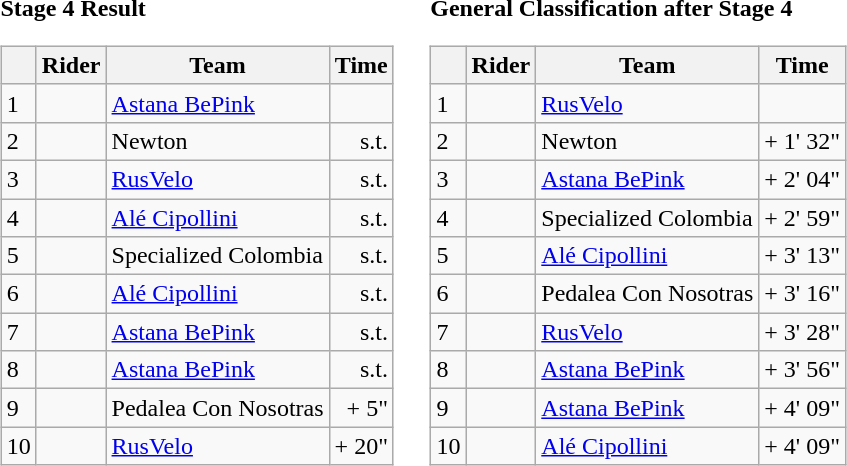<table>
<tr>
<td><strong>Stage 4 Result</strong><br><table class="wikitable">
<tr>
<th></th>
<th>Rider</th>
<th>Team</th>
<th>Time</th>
</tr>
<tr>
<td>1</td>
<td> </td>
<td><a href='#'>Astana BePink</a></td>
<td align="right"></td>
</tr>
<tr>
<td>2</td>
<td></td>
<td>Newton</td>
<td align="right">s.t.</td>
</tr>
<tr>
<td>3</td>
<td> </td>
<td><a href='#'>RusVelo</a></td>
<td align="right">s.t.</td>
</tr>
<tr>
<td>4</td>
<td></td>
<td><a href='#'>Alé Cipollini</a></td>
<td align="right">s.t.</td>
</tr>
<tr>
<td>5</td>
<td></td>
<td>Specialized Colombia</td>
<td align="right">s.t.</td>
</tr>
<tr>
<td>6</td>
<td></td>
<td><a href='#'>Alé Cipollini</a></td>
<td align="right">s.t.</td>
</tr>
<tr>
<td>7</td>
<td></td>
<td><a href='#'>Astana BePink</a></td>
<td align="right">s.t.</td>
</tr>
<tr>
<td>8</td>
<td> </td>
<td><a href='#'>Astana BePink</a></td>
<td align="right">s.t.</td>
</tr>
<tr>
<td>9</td>
<td></td>
<td>Pedalea Con Nosotras</td>
<td align="right">+ 5"</td>
</tr>
<tr>
<td>10</td>
<td></td>
<td><a href='#'>RusVelo</a></td>
<td align="right">+ 20"</td>
</tr>
</table>
</td>
<td></td>
<td><strong>General Classification after Stage 4</strong><br><table class="wikitable">
<tr>
<th></th>
<th>Rider</th>
<th>Team</th>
<th>Time</th>
</tr>
<tr>
<td>1</td>
<td> </td>
<td><a href='#'>RusVelo</a></td>
<td align="right"></td>
</tr>
<tr>
<td>2</td>
<td></td>
<td>Newton</td>
<td align="right">+ 1' 32"</td>
</tr>
<tr>
<td>3</td>
<td> </td>
<td><a href='#'>Astana BePink</a></td>
<td align="right">+ 2' 04"</td>
</tr>
<tr>
<td>4</td>
<td></td>
<td>Specialized Colombia</td>
<td align="right">+ 2' 59"</td>
</tr>
<tr>
<td>5</td>
<td></td>
<td><a href='#'>Alé Cipollini</a></td>
<td align="right">+ 3' 13"</td>
</tr>
<tr>
<td>6</td>
<td></td>
<td>Pedalea Con Nosotras</td>
<td align="right">+ 3' 16"</td>
</tr>
<tr>
<td>7</td>
<td></td>
<td><a href='#'>RusVelo</a></td>
<td align="right">+ 3' 28"</td>
</tr>
<tr>
<td>8</td>
<td></td>
<td><a href='#'>Astana BePink</a></td>
<td align="right">+ 3' 56"</td>
</tr>
<tr>
<td>9</td>
<td> </td>
<td><a href='#'>Astana BePink</a></td>
<td align="right">+ 4' 09"</td>
</tr>
<tr>
<td>10</td>
<td> </td>
<td><a href='#'>Alé Cipollini</a></td>
<td align="right">+ 4' 09"</td>
</tr>
</table>
</td>
</tr>
</table>
